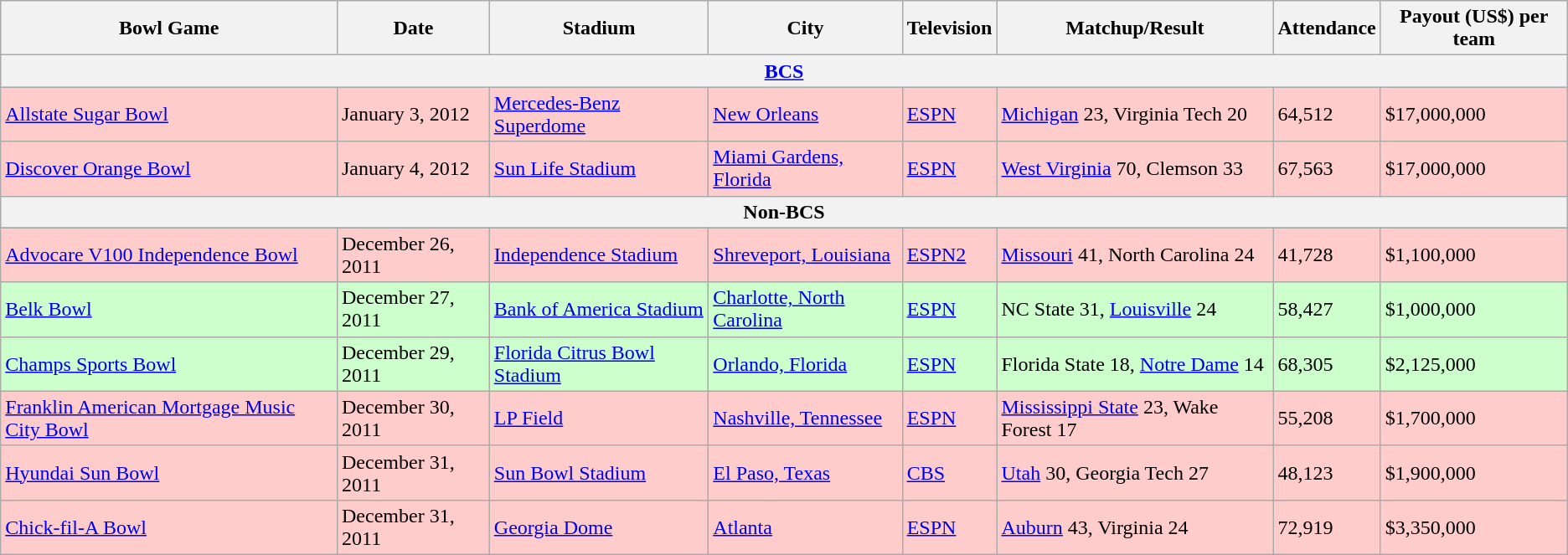<table class="wikitable">
<tr>
<th>Bowl Game</th>
<th>Date</th>
<th>Stadium</th>
<th>City</th>
<th>Television</th>
<th>Matchup/Result</th>
<th>Attendance</th>
<th>Payout (US$) per team</th>
</tr>
<tr>
<th colspan=8><a href='#'>BCS</a></th>
</tr>
<tr bgcolor=#ffcccc>
<td><a href='#'>Allstate Sugar Bowl</a></td>
<td>January 3, 2012</td>
<td><a href='#'>Mercedes-Benz Superdome</a></td>
<td><a href='#'>New Orleans</a></td>
<td><a href='#'>ESPN</a></td>
<td><a href='#'>Michigan</a> 23, Virginia Tech 20</td>
<td>64,512</td>
<td>$17,000,000</td>
</tr>
<tr bgcolor=#ffcccc>
<td><a href='#'>Discover Orange Bowl</a></td>
<td>January 4, 2012</td>
<td><a href='#'>Sun Life Stadium</a></td>
<td><a href='#'>Miami Gardens, Florida</a></td>
<td><a href='#'>ESPN</a></td>
<td><a href='#'>West Virginia</a> 70, Clemson 33</td>
<td>67,563</td>
<td>$17,000,000</td>
</tr>
<tr>
<th colspan=8>Non-BCS</th>
</tr>
<tr>
</tr>
<tr bgcolor=#ffcccc>
<td><a href='#'>Advocare V100 Independence Bowl</a></td>
<td>December 26, 2011</td>
<td><a href='#'>Independence Stadium</a></td>
<td><a href='#'>Shreveport, Louisiana</a></td>
<td><a href='#'>ESPN2</a></td>
<td><a href='#'>Missouri</a> 41, North Carolina 24</td>
<td>41,728</td>
<td>$1,100,000</td>
</tr>
<tr bgcolor=#ccffcc>
<td><a href='#'>Belk Bowl</a></td>
<td>December 27, 2011</td>
<td><a href='#'>Bank of America Stadium</a></td>
<td><a href='#'>Charlotte, North Carolina</a></td>
<td><a href='#'>ESPN</a></td>
<td>NC State 31, <a href='#'>Louisville</a> 24</td>
<td>58,427</td>
<td>$1,000,000</td>
</tr>
<tr bgcolor=#ccffcc>
<td><a href='#'>Champs Sports Bowl</a></td>
<td>December 29, 2011</td>
<td><a href='#'>Florida Citrus Bowl Stadium</a></td>
<td><a href='#'>Orlando, Florida</a></td>
<td><a href='#'>ESPN</a></td>
<td>Florida State 18, <a href='#'>Notre Dame</a> 14</td>
<td>68,305</td>
<td>$2,125,000</td>
</tr>
<tr bgcolor=#ffcccc>
<td><a href='#'>Franklin American Mortgage Music City Bowl</a></td>
<td>December 30, 2011</td>
<td><a href='#'>LP Field</a></td>
<td><a href='#'>Nashville, Tennessee</a></td>
<td><a href='#'>ESPN</a></td>
<td><a href='#'>Mississippi State</a> 23, Wake Forest 17</td>
<td>55,208</td>
<td>$1,700,000</td>
</tr>
<tr bgcolor=#ffcccc>
<td><a href='#'>Hyundai Sun Bowl</a></td>
<td>December 31, 2011</td>
<td><a href='#'>Sun Bowl Stadium</a></td>
<td><a href='#'>El Paso, Texas</a></td>
<td><a href='#'>CBS</a></td>
<td><a href='#'>Utah</a> 30, Georgia Tech 27</td>
<td>48,123</td>
<td>$1,900,000</td>
</tr>
<tr bgcolor=#ffcccc>
<td><a href='#'>Chick-fil-A Bowl</a></td>
<td>December 31, 2011</td>
<td><a href='#'>Georgia Dome</a></td>
<td><a href='#'>Atlanta</a></td>
<td><a href='#'>ESPN</a></td>
<td><a href='#'>Auburn</a> 43, Virginia 24</td>
<td>72,919</td>
<td>$3,350,000</td>
</tr>
</table>
